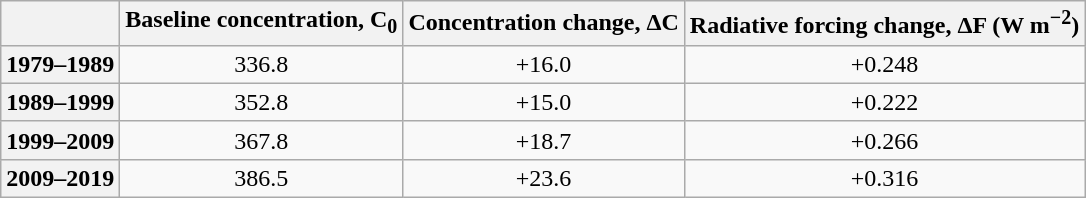<table class="wikitable" style="float:right style=" font-size:95%">
<tr>
<th></th>
<th>Baseline concentration, C<sub>0</sub></th>
<th>Concentration change, ΔC</th>
<th>Radiative forcing change, ΔF (W m<sup>−2</sup>)</th>
</tr>
<tr>
<th>1979–1989</th>
<td align="center">336.8</td>
<td align="center">+16.0</td>
<td align="center">+0.248</td>
</tr>
<tr>
<th>1989–1999</th>
<td align="center">352.8</td>
<td align="center">+15.0</td>
<td align="center">+0.222</td>
</tr>
<tr>
<th>1999–2009</th>
<td align="center">367.8</td>
<td align="center">+18.7</td>
<td align="center">+0.266</td>
</tr>
<tr>
<th>2009–2019</th>
<td align="center">386.5</td>
<td align="center">+23.6</td>
<td align="center">+0.316</td>
</tr>
</table>
